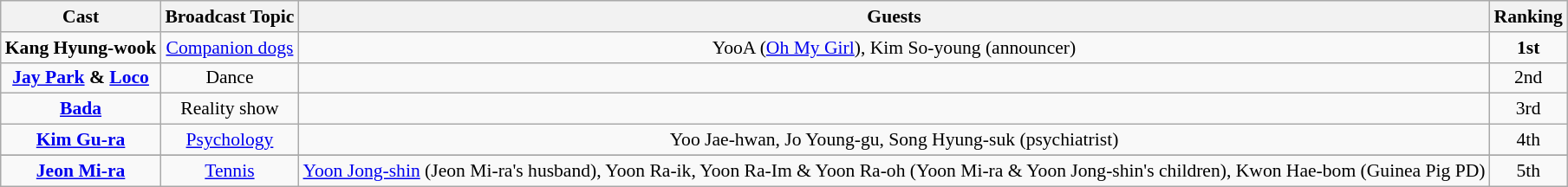<table class="wikitable" style="font-size:90%;">
<tr>
<th>Cast</th>
<th>Broadcast Topic</th>
<th>Guests</th>
<th>Ranking</th>
</tr>
<tr align="center">
<td><strong>Kang Hyung-wook</strong></td>
<td><a href='#'>Companion dogs</a></td>
<td>YooA (<a href='#'>Oh My Girl</a>), Kim So-young (announcer)</td>
<td><strong>1st</strong></td>
</tr>
<tr align="center">
<td><strong><a href='#'>Jay Park</a> & <a href='#'>Loco</a></strong></td>
<td>Dance</td>
<td></td>
<td>2nd</td>
</tr>
<tr align="center">
<td><strong><a href='#'>Bada</a></strong></td>
<td>Reality show</td>
<td></td>
<td>3rd</td>
</tr>
<tr align="center">
<td><strong><a href='#'>Kim Gu-ra</a></strong></td>
<td><a href='#'>Psychology</a></td>
<td>Yoo Jae-hwan, Jo Young-gu, Song Hyung-suk (psychiatrist)</td>
<td>4th</td>
</tr>
<tr>
</tr>
<tr align="center">
<td><strong><a href='#'>Jeon Mi-ra</a></strong></td>
<td><a href='#'>Tennis</a></td>
<td><a href='#'>Yoon Jong-shin</a> (Jeon Mi-ra's husband), Yoon Ra-ik, Yoon Ra-Im & Yoon Ra-oh (Yoon Mi-ra & Yoon Jong-shin's children), Kwon Hae-bom (Guinea Pig PD)</td>
<td>5th</td>
</tr>
</table>
